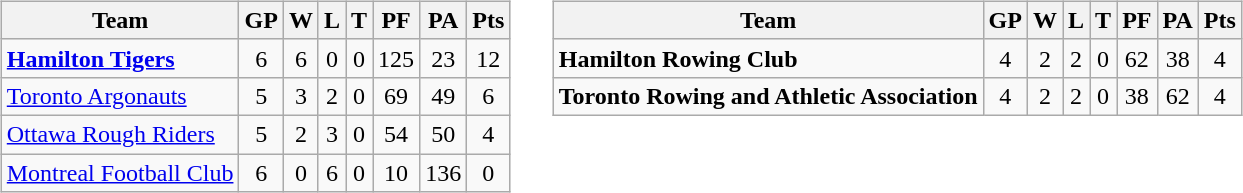<table cellspacing="10">
<tr>
<td valign="top"><br><table class="wikitable">
<tr>
<th>Team</th>
<th>GP</th>
<th>W</th>
<th>L</th>
<th>T</th>
<th>PF</th>
<th>PA</th>
<th>Pts</th>
</tr>
<tr align="center">
<td align="left"><strong><a href='#'>Hamilton Tigers</a></strong></td>
<td>6</td>
<td>6</td>
<td>0</td>
<td>0</td>
<td>125</td>
<td>23</td>
<td>12</td>
</tr>
<tr align="center">
<td align="left"><a href='#'>Toronto Argonauts</a></td>
<td>5</td>
<td>3</td>
<td>2</td>
<td>0</td>
<td>69</td>
<td>49</td>
<td>6</td>
</tr>
<tr align="center">
<td align="left"><a href='#'>Ottawa Rough Riders</a></td>
<td>5</td>
<td>2</td>
<td>3</td>
<td>0</td>
<td>54</td>
<td>50</td>
<td>4</td>
</tr>
<tr align="center">
<td align="left"><a href='#'>Montreal Football Club</a></td>
<td>6</td>
<td>0</td>
<td>6</td>
<td>0</td>
<td>10</td>
<td>136</td>
<td>0</td>
</tr>
</table>
</td>
<td valign="top"><br><table class="wikitable">
<tr>
<th>Team</th>
<th>GP</th>
<th>W</th>
<th>L</th>
<th>T</th>
<th>PF</th>
<th>PA</th>
<th>Pts</th>
</tr>
<tr align="center">
<td align="left"><strong>Hamilton Rowing Club</strong></td>
<td>4</td>
<td>2</td>
<td>2</td>
<td>0</td>
<td>62</td>
<td>38</td>
<td>4</td>
</tr>
<tr align="center">
<td align="left"><strong>Toronto Rowing and Athletic Association</strong></td>
<td>4</td>
<td>2</td>
<td>2</td>
<td>0</td>
<td>38</td>
<td>62</td>
<td>4</td>
</tr>
</table>
</td>
</tr>
</table>
